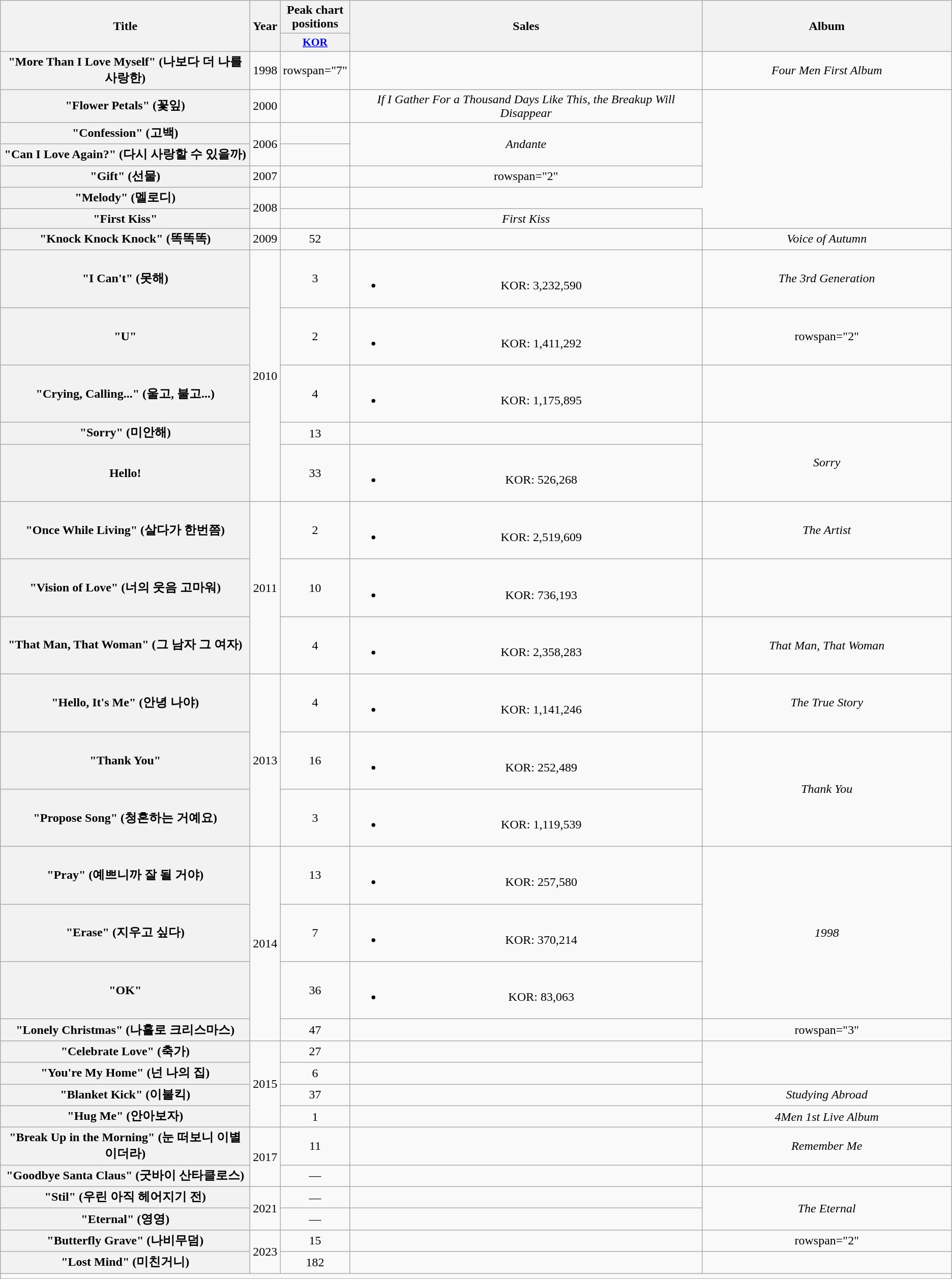<table class="wikitable plainrowheaders" style="text-align:center;">
<tr>
<th rowspan="2" style="width:20em;">Title</th>
<th rowspan="2">Year</th>
<th>Peak chart positions</th>
<th rowspan="2">Sales</th>
<th rowspan="2" style="width:20em;">Album</th>
</tr>
<tr>
<th style="width:3em;font-size:90%;"><a href='#'>KOR</a><br></th>
</tr>
<tr>
<th scope="row">"More Than I Love Myself" (나보다 더 나를 사랑한)</th>
<td>1998</td>
<td>rowspan="7" </td>
<td></td>
<td><em>Four Men First Album</em></td>
</tr>
<tr>
<th scope="row">"Flower Petals" (꽃잎)</th>
<td>2000</td>
<td></td>
<td><em>If I Gather For a Thousand Days Like This, the Breakup Will Disappear</em></td>
</tr>
<tr>
<th scope="row">"Confession" (고백)</th>
<td rowspan="2">2006</td>
<td></td>
<td rowspan="2"><em>Andante</em></td>
</tr>
<tr>
<th scope="row">"Can I Love Again?" (다시 사랑할 수 있을까) </th>
<td></td>
</tr>
<tr>
<th scope="row">"Gift" (선물)</th>
<td>2007</td>
<td></td>
<td>rowspan="2" </td>
</tr>
<tr>
<th scope="row">"Melody" (멜로디) </th>
<td rowspan="2">2008</td>
<td></td>
</tr>
<tr>
<th scope="row">"First Kiss"</th>
<td></td>
<td><em>First Kiss</em></td>
</tr>
<tr>
<th scope="row">"Knock Knock Knock" (똑똑똑)</th>
<td>2009</td>
<td>52</td>
<td></td>
<td><em>Voice of Autumn</em></td>
</tr>
<tr>
<th scope="row">"I Can't" (못해) </th>
<td rowspan="5">2010</td>
<td>3</td>
<td><br><ul><li>KOR: 3,232,590</li></ul></td>
<td><em>The 3rd Generation</em></td>
</tr>
<tr>
<th scope="row">"U"</th>
<td>2</td>
<td><br><ul><li>KOR: 1,411,292</li></ul></td>
<td>rowspan="2" </td>
</tr>
<tr>
<th scope="row">"Crying, Calling..." (울고, 불고...) </th>
<td>4</td>
<td><br><ul><li>KOR: 1,175,895</li></ul></td>
</tr>
<tr>
<th scope="row">"Sorry" (미안해) </th>
<td>13</td>
<td></td>
<td rowspan="2"><em>Sorry</em></td>
</tr>
<tr>
<th scope="row">Hello!</th>
<td>33</td>
<td><br><ul><li>KOR: 526,268</li></ul></td>
</tr>
<tr>
<th scope="row">"Once While Living" (살다가 한번쯤)</th>
<td rowspan="3">2011</td>
<td>2</td>
<td><br><ul><li>KOR: 2,519,609</li></ul></td>
<td><em>The Artist</em></td>
</tr>
<tr>
<th scope="row">"Vision of Love" (너의 웃음 고마워)</th>
<td>10</td>
<td><br><ul><li>KOR: 736,193</li></ul></td>
<td></td>
</tr>
<tr>
<th scope="row">"That Man, That Woman" (그 남자 그 여자) </th>
<td>4</td>
<td><br><ul><li>KOR: 2,358,283</li></ul></td>
<td><em>That Man, That Woman</em></td>
</tr>
<tr>
<th scope="row">"Hello, It's Me" (안녕 나야)</th>
<td rowspan="3">2013</td>
<td>4</td>
<td><br><ul><li>KOR: 1,141,246</li></ul></td>
<td><em>The True Story</em></td>
</tr>
<tr>
<th scope="row">"Thank You"</th>
<td>16</td>
<td><br><ul><li>KOR: 252,489</li></ul></td>
<td rowspan="2"><em>Thank You</em></td>
</tr>
<tr>
<th scope="row">"Propose Song" (청혼하는 거예요)</th>
<td>3</td>
<td><br><ul><li>KOR: 1,119,539</li></ul></td>
</tr>
<tr>
<th scope="row">"Pray" (예쁘니까 잘 될 거야)</th>
<td rowspan="4">2014</td>
<td>13</td>
<td><br><ul><li>KOR: 257,580</li></ul></td>
<td rowspan="3"><em>1998</em></td>
</tr>
<tr>
<th scope="row">"Erase" (지우고 싶다)</th>
<td>7</td>
<td><br><ul><li>KOR: 370,214</li></ul></td>
</tr>
<tr>
<th scope="row">"OK"</th>
<td>36</td>
<td><br><ul><li>KOR: 83,063</li></ul></td>
</tr>
<tr>
<th scope="row">"Lonely Christmas" (나홀로 크리스마스) </th>
<td>47</td>
<td></td>
<td>rowspan="3" </td>
</tr>
<tr>
<th scope="row">"Celebrate Love" (축가) </th>
<td rowspan="4">2015</td>
<td>27</td>
<td></td>
</tr>
<tr>
<th scope="row">"You're My Home" (넌 나의 집)</th>
<td>6</td>
<td></td>
</tr>
<tr>
<th scope="row">"Blanket Kick" (이불킥)</th>
<td>37</td>
<td></td>
<td><em>Studying Abroad</em></td>
</tr>
<tr>
<th scope="row">"Hug Me" (안아보자)</th>
<td>1</td>
<td></td>
<td><em>4Men 1st Live Album</em></td>
</tr>
<tr>
<th scope="row">"Break Up in the Morning" (눈 떠보니 이별이더라)</th>
<td rowspan="2">2017</td>
<td>11</td>
<td></td>
<td><em>Remember Me</em></td>
</tr>
<tr>
<th scope="row">"Goodbye Santa Claus" (굿바이 산타클로스) </th>
<td>—</td>
<td></td>
<td></td>
</tr>
<tr>
<th scope="row">"Stil" (우린 아직 헤어지기 전)</th>
<td rowspan="2">2021</td>
<td>—</td>
<td></td>
<td rowspan="2"><em>The Eternal</em></td>
</tr>
<tr>
<th scope="row">"Eternal" (영영)</th>
<td>—</td>
<td></td>
</tr>
<tr>
<th scope="row">"Butterfly Grave" (나비무덤)</th>
<td rowspan="2">2023</td>
<td>15</td>
<td></td>
<td>rowspan="2" </td>
</tr>
<tr>
<th scope="row">"Lost Mind" (미친거니)</th>
<td>182</td>
<td></td>
</tr>
<tr>
<td colspan="5"></td>
</tr>
</table>
